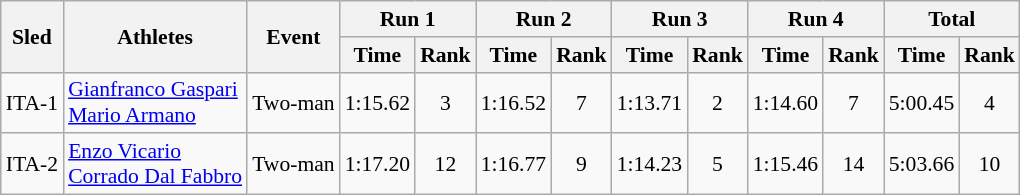<table class="wikitable" border="1" style="font-size:90%">
<tr>
<th rowspan="2">Sled</th>
<th rowspan="2">Athletes</th>
<th rowspan="2">Event</th>
<th colspan="2">Run 1</th>
<th colspan="2">Run 2</th>
<th colspan="2">Run 3</th>
<th colspan="2">Run 4</th>
<th colspan="2">Total</th>
</tr>
<tr>
<th>Time</th>
<th>Rank</th>
<th>Time</th>
<th>Rank</th>
<th>Time</th>
<th>Rank</th>
<th>Time</th>
<th>Rank</th>
<th>Time</th>
<th>Rank</th>
</tr>
<tr>
<td align="center">ITA-1</td>
<td><a href='#'>Gianfranco Gaspari</a><br><a href='#'>Mario Armano</a></td>
<td>Two-man</td>
<td align="center">1:15.62</td>
<td align="center">3</td>
<td align="center">1:16.52</td>
<td align="center">7</td>
<td align="center">1:13.71</td>
<td align="center">2</td>
<td align="center">1:14.60</td>
<td align="center">7</td>
<td align="center">5:00.45</td>
<td align="center">4</td>
</tr>
<tr>
<td align="center">ITA-2</td>
<td><a href='#'>Enzo Vicario</a><br><a href='#'>Corrado Dal Fabbro</a></td>
<td>Two-man</td>
<td align="center">1:17.20</td>
<td align="center">12</td>
<td align="center">1:16.77</td>
<td align="center">9</td>
<td align="center">1:14.23</td>
<td align="center">5</td>
<td align="center">1:15.46</td>
<td align="center">14</td>
<td align="center">5:03.66</td>
<td align="center">10</td>
</tr>
</table>
